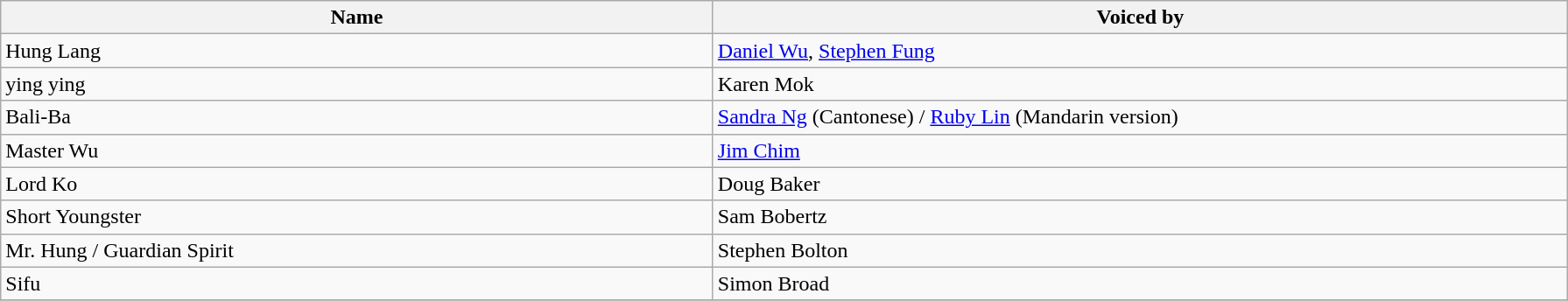<table class="wikitable">
<tr>
<th width=25%>Name</th>
<th width=30%>Voiced by</th>
</tr>
<tr>
<td>Hung Lang</td>
<td><a href='#'>Daniel Wu</a>, <a href='#'>Stephen Fung</a></td>
</tr>
<tr>
<td>ying ying</td>
<td>Karen Mok</td>
</tr>
<tr>
<td>Bali-Ba</td>
<td><a href='#'>Sandra Ng</a> (Cantonese) / <a href='#'>Ruby Lin</a> (Mandarin version)</td>
</tr>
<tr>
<td>Master Wu</td>
<td><a href='#'>Jim Chim</a></td>
</tr>
<tr>
<td>Lord Ko</td>
<td>Doug Baker</td>
</tr>
<tr>
<td>Short Youngster</td>
<td>Sam Bobertz</td>
</tr>
<tr>
<td>Mr. Hung / Guardian Spirit</td>
<td>Stephen Bolton</td>
</tr>
<tr>
<td>Sifu</td>
<td>Simon Broad</td>
</tr>
<tr>
</tr>
</table>
